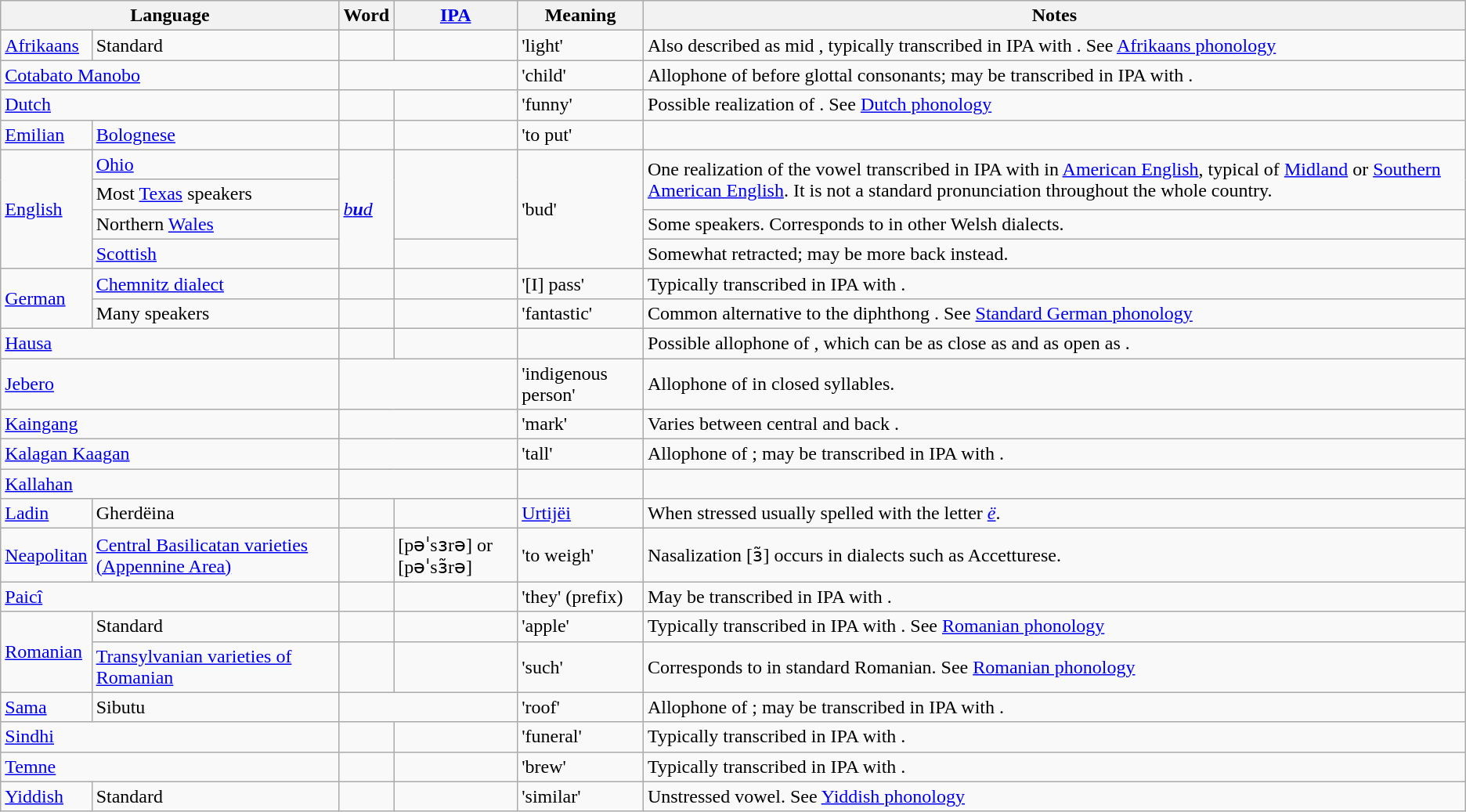<table class="wikitable" style="clear: both;">
<tr>
<th colspan="2">Language</th>
<th>Word</th>
<th><a href='#'>IPA</a></th>
<th>Meaning</th>
<th>Notes</th>
</tr>
<tr>
<td><a href='#'>Afrikaans</a></td>
<td>Standard</td>
<td></td>
<td></td>
<td>'light'</td>
<td>Also described as mid , typically transcribed in IPA with . See <a href='#'>Afrikaans phonology</a></td>
</tr>
<tr>
<td colspan="2"><a href='#'>Cotabato Manobo</a></td>
<td colspan="2" align="center"></td>
<td>'child'</td>
<td>Allophone of  before glottal consonants; may be transcribed in IPA with .</td>
</tr>
<tr>
<td colspan="2"><a href='#'>Dutch</a></td>
<td></td>
<td></td>
<td>'funny'</td>
<td>Possible realization of . See <a href='#'>Dutch phonology</a></td>
</tr>
<tr>
<td><a href='#'>Emilian</a></td>
<td><a href='#'>Bolognese</a></td>
<td></td>
<td></td>
<td>'to put'</td>
<td></td>
</tr>
<tr>
<td rowspan="4"><a href='#'>English</a></td>
<td><a href='#'>Ohio</a></td>
<td rowspan="4"><em><a href='#'>b<strong>u</strong>d</a></em></td>
<td rowspan="3"></td>
<td rowspan="4">'bud'</td>
<td rowspan="2">One realization of the vowel transcribed in IPA with  in <a href='#'>American English</a>, typical of <a href='#'>Midland</a> or <a href='#'>Southern American English</a>. It is not a standard pronunciation throughout the whole country.</td>
</tr>
<tr>
<td>Most <a href='#'>Texas</a> speakers</td>
</tr>
<tr>
<td>Northern <a href='#'>Wales</a></td>
<td>Some speakers. Corresponds to  in other Welsh dialects.</td>
</tr>
<tr>
<td><a href='#'>Scottish</a></td>
<td></td>
<td>Somewhat retracted; may be more back  instead.</td>
</tr>
<tr>
<td rowspan="2"><a href='#'>German</a></td>
<td><a href='#'>Chemnitz dialect</a></td>
<td></td>
<td></td>
<td>'[I] pass'</td>
<td>Typically transcribed in IPA with .</td>
</tr>
<tr>
<td>Many speakers</td>
<td></td>
<td></td>
<td>'fantastic'</td>
<td>Common alternative to the diphthong . See <a href='#'>Standard German phonology</a></td>
</tr>
<tr>
<td colspan="2"><a href='#'>Hausa</a></td>
<td></td>
<td></td>
<td></td>
<td>Possible allophone of , which can be as close as  and as open as .</td>
</tr>
<tr>
<td colspan="2"><a href='#'>Jebero</a></td>
<td colspan="2" align="center"></td>
<td>'indigenous person'</td>
<td>Allophone of  in closed syllables.</td>
</tr>
<tr>
<td colspan="2"><a href='#'>Kaingang</a></td>
<td colspan=2 align=center></td>
<td>'mark'</td>
<td>Varies between central  and back .</td>
</tr>
<tr>
<td colspan="2"><a href='#'>Kalagan Kaagan</a></td>
<td colspan="2" align="center"></td>
<td>'tall'</td>
<td>Allophone of ; may be transcribed in IPA with .</td>
</tr>
<tr>
<td colspan="2"><a href='#'>Kallahan</a></td>
<td colspan=2 align=center></td>
<td></td>
<td></td>
</tr>
<tr>
<td colspan="1"><a href='#'>Ladin</a></td>
<td>Gherdëina</td>
<td></td>
<td></td>
<td><a href='#'>Urtijëi</a></td>
<td>When stressed usually spelled with the letter <em><a href='#'>ë</a></em>.</td>
</tr>
<tr>
<td><a href='#'>Neapolitan</a></td>
<td><a href='#'>Central Basilicatan varieties (Appennine Area)</a></td>
<td></td>
<td>[pəˈsɜrə] or [pəˈsɜ̃rə]</td>
<td>'to weigh'</td>
<td>Nasalization [ɜ̃] occurs in dialects such as Accetturese.</td>
</tr>
<tr>
<td colspan="2"><a href='#'>Paicî</a></td>
<td></td>
<td></td>
<td>'they' (prefix)</td>
<td>May be transcribed in IPA with .</td>
</tr>
<tr>
<td rowspan="2"><a href='#'>Romanian</a></td>
<td>Standard</td>
<td></td>
<td></td>
<td>'apple'</td>
<td>Typically transcribed in IPA with . See <a href='#'>Romanian phonology</a></td>
</tr>
<tr>
<td><a href='#'>Transylvanian varieties of Romanian</a></td>
<td></td>
<td></td>
<td>'such'</td>
<td>Corresponds to  in standard Romanian. See <a href='#'>Romanian phonology</a></td>
</tr>
<tr>
<td><a href='#'>Sama</a></td>
<td>Sibutu</td>
<td colspan="2" align="center"></td>
<td>'roof'</td>
<td>Allophone of ; may be transcribed in IPA with .</td>
</tr>
<tr>
<td colspan="2"><a href='#'>Sindhi</a></td>
<td></td>
<td></td>
<td>'funeral'</td>
<td>Typically transcribed in IPA with .</td>
</tr>
<tr>
<td colspan="2"><a href='#'>Temne</a></td>
<td></td>
<td></td>
<td>'brew'</td>
<td>Typically transcribed in IPA with .</td>
</tr>
<tr>
<td><a href='#'>Yiddish</a></td>
<td>Standard</td>
<td></td>
<td></td>
<td>'similar'</td>
<td>Unstressed vowel. See <a href='#'>Yiddish phonology</a></td>
</tr>
</table>
